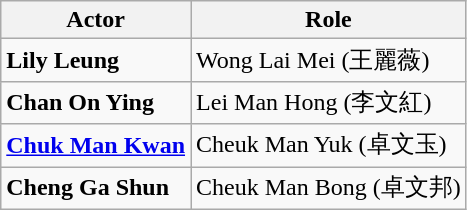<table class="wikitable">
<tr>
<th>Actor</th>
<th>Role</th>
</tr>
<tr>
<td><strong>Lily Leung</strong></td>
<td>Wong Lai Mei (王麗薇)</td>
</tr>
<tr>
<td><strong>Chan On Ying</strong></td>
<td>Lei Man Hong (李文紅)</td>
</tr>
<tr>
<td><strong><a href='#'>Chuk Man Kwan</a></strong></td>
<td>Cheuk Man Yuk (卓文玉)</td>
</tr>
<tr>
<td><strong>Cheng Ga Shun</strong></td>
<td>Cheuk Man Bong (卓文邦)</td>
</tr>
</table>
